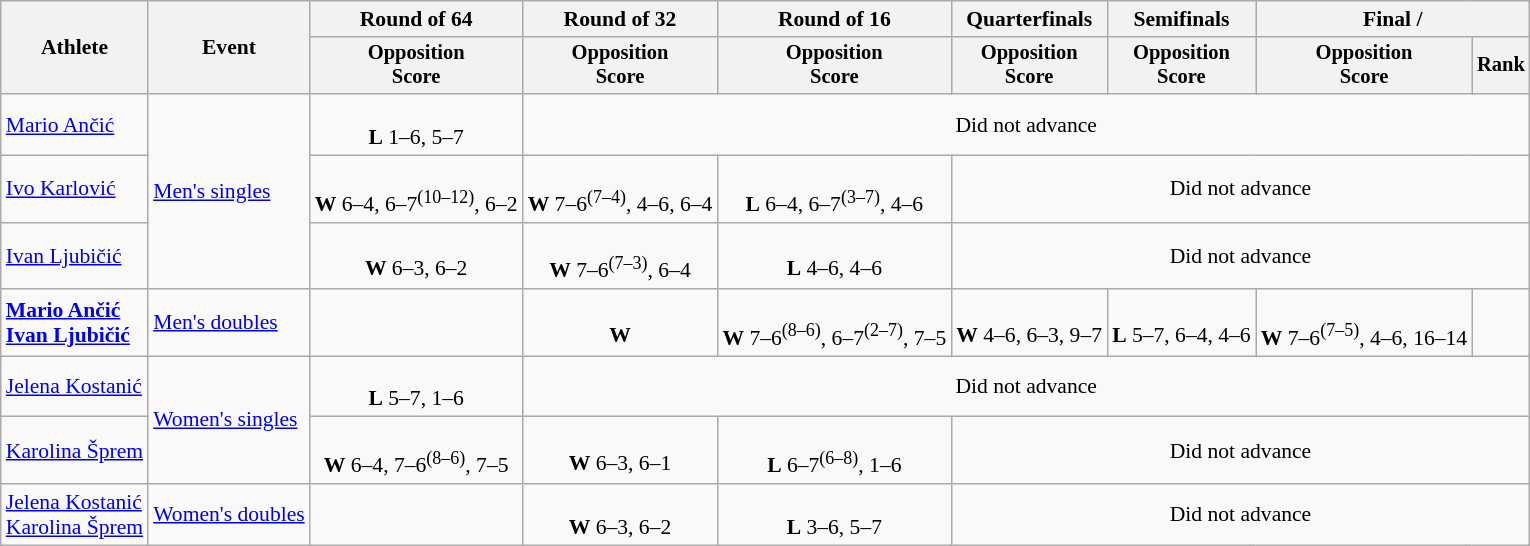<table class=wikitable style="font-size:90%">
<tr>
<th rowspan="2">Athlete</th>
<th rowspan="2">Event</th>
<th>Round of 64</th>
<th>Round of 32</th>
<th>Round of 16</th>
<th>Quarterfinals</th>
<th>Semifinals</th>
<th colspan=2>Final / </th>
</tr>
<tr style="font-size:95%">
<th>Opposition<br>Score</th>
<th>Opposition<br>Score</th>
<th>Opposition<br>Score</th>
<th>Opposition<br>Score</th>
<th>Opposition<br>Score</th>
<th>Opposition<br>Score</th>
<th>Rank</th>
</tr>
<tr align=center>
<td align=left><a href='#'>Mario Ančić</a></td>
<td align=left rowspan=3><a href='#'>Men's singles</a></td>
<td><br><strong>L</strong> 1–6, 5–7</td>
<td colspan=6>Did not advance</td>
</tr>
<tr align=center>
<td align=left><a href='#'>Ivo Karlović</a></td>
<td><br><strong>W</strong> 6–4, 6–7<sup>(10–12)</sup>, 6–2</td>
<td><br><strong>W</strong> 7–6<sup>(7–4)</sup>, 4–6, 6–4</td>
<td><br><strong>L</strong> 6–4, 6–7<sup>(3–7)</sup>, 4–6</td>
<td colspan=4>Did not advance</td>
</tr>
<tr align=center>
<td align=left><a href='#'>Ivan Ljubičić</a></td>
<td><br><strong>W</strong> 6–3, 6–2</td>
<td><br><strong>W</strong> 7–6<sup>(7–3)</sup>, 6–4</td>
<td><br><strong>L</strong> 4–6, 4–6</td>
<td colspan=4>Did not advance</td>
</tr>
<tr align=center>
<td align=left><strong><a href='#'>Mario Ančić</a><br><a href='#'>Ivan Ljubičić</a></strong></td>
<td align=left><a href='#'>Men's doubles</a></td>
<td></td>
<td><br><strong>W</strong> </td>
<td><br><strong>W</strong> 7–6<sup>(8–6)</sup>, 6–7<sup>(2–7)</sup>, 7–5</td>
<td><br><strong>W</strong> 4–6, 6–3, 9–7</td>
<td><br><strong>L</strong> 5–7, 6–4, 4–6</td>
<td><br><strong>W</strong> 7–6<sup>(7–5)</sup>, 4–6, 16–14</td>
<td></td>
</tr>
<tr align=center>
<td align=left><a href='#'>Jelena Kostanić</a></td>
<td align=left rowspan=2><a href='#'>Women's singles</a></td>
<td><br><strong>L</strong> 5–7, 1–6</td>
<td colspan=6>Did not advance</td>
</tr>
<tr align=center>
<td align=left><a href='#'>Karolina Šprem</a></td>
<td><br><strong>W</strong> 6–4, 7–6<sup>(8–6)</sup>, 7–5</td>
<td><br><strong>W</strong> 6–3, 6–1</td>
<td><br><strong>L</strong> 6–7<sup>(6–8)</sup>, 1–6</td>
<td colspan=4>Did not advance</td>
</tr>
<tr align=center>
<td align=left><a href='#'>Jelena Kostanić</a><br><a href='#'>Karolina Šprem</a></td>
<td align=left><a href='#'>Women's doubles</a></td>
<td></td>
<td><br><strong>W</strong> 6–3, 6–2</td>
<td><br><strong>L</strong> 3–6, 5–7</td>
<td colspan=4>Did not advance</td>
</tr>
</table>
